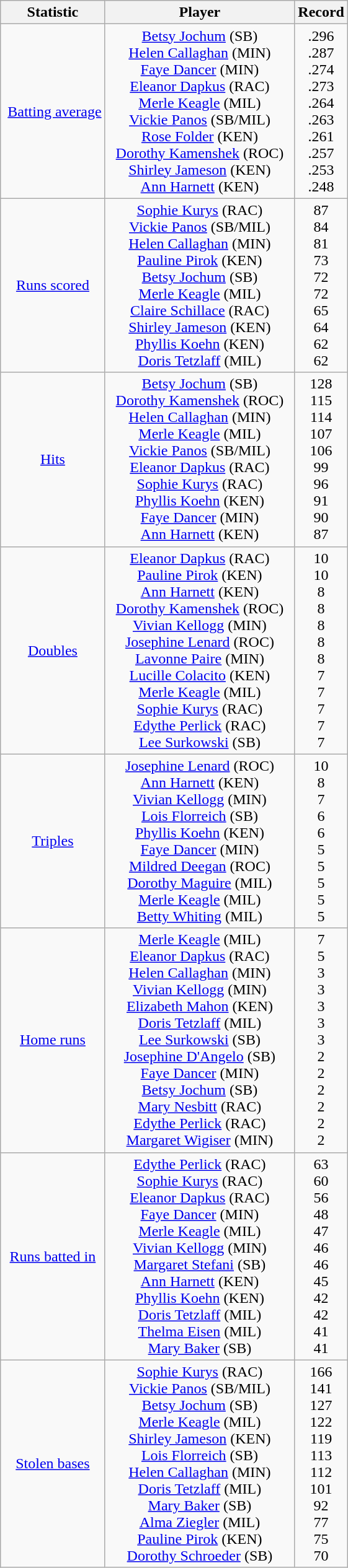<table class="wikitable">
<tr>
<th>Statistic</th>
<th>Player</th>
<th>Record</th>
</tr>
<tr align=center>
<td> <a href='#'>Batting average</a></td>
<td><a href='#'>Betsy Jochum</a> (SB)<br><a href='#'>Helen Callaghan</a> (MIN)<br><a href='#'>Faye Dancer</a> (MIN)<br><a href='#'>Eleanor Dapkus</a> (RAC)<br><a href='#'>Merle Keagle</a> (MIL)<br><a href='#'>Vickie Panos</a> (SB/MIL)<br><a href='#'>Rose Folder</a> (KEN)<br>   <a href='#'>Dorothy Kamenshek</a> (ROC)   <br><a href='#'>Shirley Jameson</a> (KEN)<br><a href='#'>Ann Harnett</a> (KEN)</td>
<td>.296<br>.287<br>.274<br>.273<br>.264<br>.263<br>.261<br>.257<br>.253<br>.248</td>
</tr>
<tr align=center>
<td><a href='#'>Runs scored</a></td>
<td><a href='#'>Sophie Kurys</a> (RAC)<br><a href='#'>Vickie Panos</a> (SB/MIL)<br><a href='#'>Helen Callaghan</a> (MIN)<br><a href='#'>Pauline Pirok</a> (KEN)<br><a href='#'>Betsy Jochum</a> (SB)<br><a href='#'>Merle Keagle</a> (MIL)<br><a href='#'>Claire Schillace</a> (RAC)<br><a href='#'>Shirley Jameson</a> (KEN)<br><a href='#'>Phyllis Koehn</a> (KEN)<br><a href='#'>Doris Tetzlaff</a> (MIL)</td>
<td>87<br>84<br>81<br>73<br>72<br>72<br>65<br>64<br>62<br>62</td>
</tr>
<tr align=center>
<td><a href='#'>Hits</a></td>
<td><a href='#'>Betsy Jochum</a> (SB)<br><a href='#'>Dorothy Kamenshek</a> (ROC)<br><a href='#'>Helen Callaghan</a> (MIN)<br><a href='#'>Merle Keagle</a> (MIL)<br><a href='#'>Vickie Panos</a> (SB/MIL)<br><a href='#'>Eleanor Dapkus</a> (RAC)<br><a href='#'>Sophie Kurys</a> (RAC)<br><a href='#'>Phyllis Koehn</a> (KEN)<br><a href='#'>Faye Dancer</a> (MIN)<br><a href='#'>Ann Harnett</a> (KEN)</td>
<td>128<br>115<br>114<br>107<br>106<br>99<br>96<br>91<br>90<br>87</td>
</tr>
<tr align=center>
<td><a href='#'>Doubles</a></td>
<td><a href='#'>Eleanor Dapkus</a> (RAC)<br><a href='#'>Pauline Pirok</a> (KEN)<br><a href='#'>Ann Harnett</a> (KEN)<br><a href='#'>Dorothy Kamenshek</a> (ROC)<br><a href='#'>Vivian Kellogg</a> (MIN)<br><a href='#'>Josephine Lenard</a> (ROC)<br><a href='#'>Lavonne Paire</a> (MIN)<br><a href='#'>Lucille Colacito</a> (KEN)<br><a href='#'>Merle Keagle</a> (MIL)<br><a href='#'>Sophie Kurys</a> (RAC)<br><a href='#'>Edythe Perlick</a> (RAC)<br><a href='#'>Lee Surkowski</a> (SB)</td>
<td>10<br>10<br>8<br>8<br>8<br>8<br>8<br>7<br>7<br>7<br>7<br>7</td>
</tr>
<tr align=center>
<td><a href='#'>Triples</a></td>
<td><a href='#'>Josephine Lenard</a> (ROC)<br><a href='#'>Ann Harnett</a> (KEN)<br><a href='#'>Vivian Kellogg</a> (MIN)<br><a href='#'>Lois Florreich</a> (SB)<br><a href='#'>Phyllis Koehn</a> (KEN)<br><a href='#'>Faye Dancer</a> (MIN)<br><a href='#'>Mildred Deegan</a> (ROC)<br><a href='#'>Dorothy Maguire</a> (MIL)<br><a href='#'>Merle Keagle</a> (MIL)<br><a href='#'>Betty Whiting</a> (MIL)</td>
<td>10<br>8<br>7<br>6<br>6<br>5<br>5<br>5<br>5<br>5</td>
</tr>
<tr align=center>
<td><a href='#'>Home runs</a></td>
<td><a href='#'>Merle Keagle</a> (MIL)<br><a href='#'>Eleanor Dapkus</a> (RAC)<br><a href='#'>Helen Callaghan</a> (MIN)<br><a href='#'>Vivian Kellogg</a> (MIN)<br><a href='#'>Elizabeth Mahon</a> (KEN)<br><a href='#'>Doris Tetzlaff</a> (MIL)<br><a href='#'>Lee Surkowski</a> (SB)<br><a href='#'>Josephine D'Angelo</a> (SB)<br><a href='#'>Faye Dancer</a> (MIN)<br><a href='#'>Betsy Jochum</a> (SB)<br><a href='#'>Mary Nesbitt</a> (RAC)<br><a href='#'>Edythe Perlick</a> (RAC)<br><a href='#'>Margaret Wigiser</a> (MIN)</td>
<td>7<br>5<br>3<br>3<br>3<br>3<br>3<br>2<br>2<br>2<br>2<br>2<br>2</td>
</tr>
<tr align=center>
<td><a href='#'>Runs batted in</a></td>
<td><a href='#'>Edythe Perlick</a> (RAC)<br><a href='#'>Sophie Kurys</a> (RAC)<br><a href='#'>Eleanor Dapkus</a> (RAC)<br><a href='#'>Faye Dancer</a> (MIN)<br><a href='#'>Merle Keagle</a> (MIL)<br><a href='#'>Vivian Kellogg</a> (MIN)<br><a href='#'>Margaret Stefani</a> (SB)<br><a href='#'>Ann Harnett</a> (KEN)<br><a href='#'>Phyllis Koehn</a> (KEN)<br><a href='#'>Doris Tetzlaff</a> (MIL)<br><a href='#'>Thelma Eisen</a> (MIL)<br><a href='#'>Mary Baker</a> (SB)</td>
<td>63<br>60<br>56<br>48<br>47<br>46<br>46<br>45<br>42<br>42<br>41<br>41</td>
</tr>
<tr align=center>
<td><a href='#'>Stolen bases</a></td>
<td><a href='#'>Sophie Kurys</a> (RAC)<br><a href='#'>Vickie Panos</a> (SB/MIL)<br><a href='#'>Betsy Jochum</a> (SB)<br><a href='#'>Merle Keagle</a> (MIL)<br><a href='#'>Shirley Jameson</a> (KEN)<br><a href='#'>Lois Florreich</a> (SB)<br><a href='#'>Helen Callaghan</a> (MIN)<br><a href='#'>Doris Tetzlaff</a> (MIL)<br><a href='#'>Mary Baker</a> (SB)<br><a href='#'>Alma Ziegler</a> (MIL)<br><a href='#'>Pauline Pirok</a> (KEN)<br><a href='#'>Dorothy Schroeder</a> (SB)</td>
<td>166<br>141<br>127<br>122<br>119<br>113<br>112<br>101<br>92<br>77<br>75<br>70</td>
</tr>
</table>
